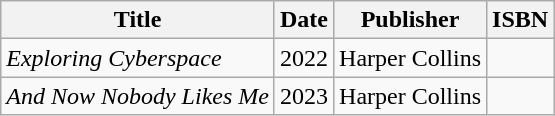<table class="wikitable">
<tr>
<th>Title</th>
<th>Date</th>
<th>Publisher</th>
<th>ISBN</th>
</tr>
<tr>
<td><em>Exploring Cyberspace</em></td>
<td>2022</td>
<td>Harper Collins</td>
<td></td>
</tr>
<tr>
<td><em>And Now Nobody Likes Me</em></td>
<td>2023</td>
<td>Harper Collins</td>
<td></td>
</tr>
</table>
